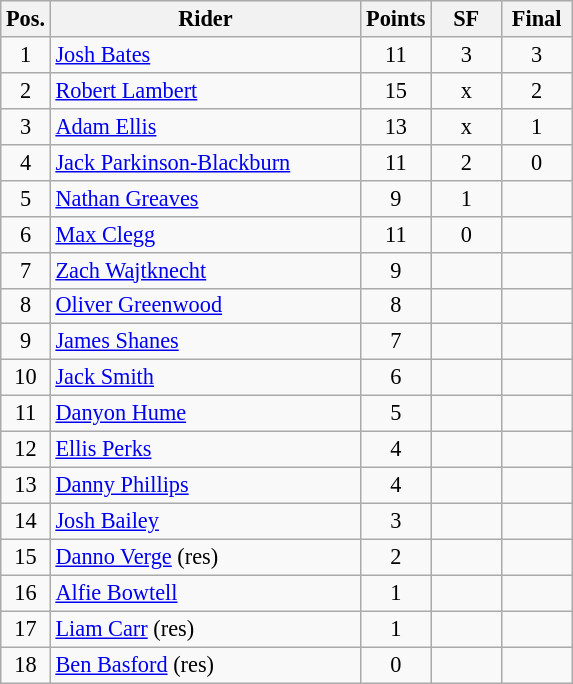<table class=wikitable style="font-size:93%;">
<tr>
<th width=25px>Pos.</th>
<th width=200px>Rider</th>
<th width=40px>Points</th>
<th width=40px>SF</th>
<th width=40px>Final</th>
</tr>
<tr align=center>
<td>1</td>
<td align=left><a href='#'>Josh Bates</a></td>
<td>11</td>
<td>3</td>
<td>3</td>
</tr>
<tr align=center>
<td>2</td>
<td align=left><a href='#'>Robert Lambert</a></td>
<td>15</td>
<td>x</td>
<td>2</td>
</tr>
<tr align=center>
<td>3</td>
<td align=left><a href='#'>Adam Ellis</a></td>
<td>13</td>
<td>x</td>
<td>1</td>
</tr>
<tr align=center>
<td>4</td>
<td align=left><a href='#'>Jack Parkinson-Blackburn</a></td>
<td>11</td>
<td>2</td>
<td>0</td>
</tr>
<tr align=center>
<td>5</td>
<td align=left><a href='#'>Nathan Greaves</a></td>
<td>9</td>
<td>1</td>
<td></td>
</tr>
<tr align=center>
<td>6</td>
<td align=left><a href='#'>Max Clegg</a></td>
<td>11</td>
<td>0</td>
<td></td>
</tr>
<tr align=center>
<td>7</td>
<td align=left><a href='#'>Zach Wajtknecht</a></td>
<td>9</td>
<td></td>
<td></td>
</tr>
<tr align=center>
<td>8</td>
<td align=left><a href='#'>Oliver Greenwood</a></td>
<td>8</td>
<td></td>
<td></td>
</tr>
<tr align=center>
<td>9</td>
<td align=left><a href='#'>James Shanes</a></td>
<td>7</td>
<td></td>
<td></td>
</tr>
<tr align=center>
<td>10</td>
<td align=left><a href='#'>Jack Smith</a></td>
<td>6</td>
<td></td>
<td></td>
</tr>
<tr align=center>
<td>11</td>
<td align=left><a href='#'>Danyon Hume</a></td>
<td>5</td>
<td></td>
<td></td>
</tr>
<tr align=center>
<td>12</td>
<td align=left><a href='#'>Ellis Perks</a></td>
<td>4</td>
<td></td>
<td></td>
</tr>
<tr align=center>
<td>13</td>
<td align=left><a href='#'>Danny Phillips</a></td>
<td>4</td>
<td></td>
<td></td>
</tr>
<tr align=center>
<td>14</td>
<td align=left><a href='#'>Josh Bailey</a></td>
<td>3</td>
<td></td>
<td></td>
</tr>
<tr align=center>
<td>15</td>
<td align=left><a href='#'>Danno Verge</a> (res)</td>
<td>2</td>
<td></td>
<td></td>
</tr>
<tr align=center>
<td>16</td>
<td align=left><a href='#'>Alfie Bowtell</a></td>
<td>1</td>
<td></td>
<td></td>
</tr>
<tr align=center>
<td>17</td>
<td align=left><a href='#'>Liam Carr</a> (res)</td>
<td>1</td>
<td></td>
<td></td>
</tr>
<tr align=center>
<td>18</td>
<td align=left><a href='#'>Ben Basford</a> (res)</td>
<td>0</td>
<td></td>
<td></td>
</tr>
</table>
